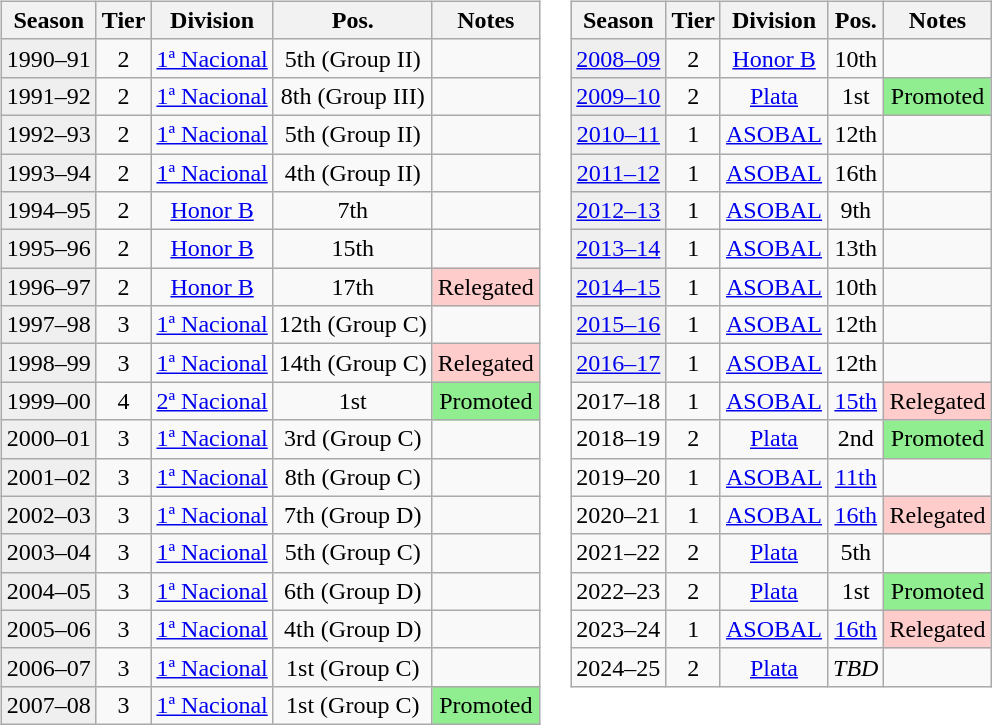<table>
<tr>
<td valign="top" width=0%><br><table class="wikitable" style="text-align:center">
<tr>
<th>Season</th>
<th>Tier</th>
<th>Division</th>
<th>Pos.</th>
<th>Notes</th>
</tr>
<tr>
<td style="background:#efefef;">1990–91</td>
<td>2</td>
<td><a href='#'>1ª Nacional</a></td>
<td>5th (Group II)</td>
<td></td>
</tr>
<tr>
<td style="background:#efefef;">1991–92</td>
<td>2</td>
<td><a href='#'>1ª Nacional</a></td>
<td>8th (Group III)</td>
<td></td>
</tr>
<tr>
<td style="background:#efefef;">1992–93</td>
<td>2</td>
<td><a href='#'>1ª Nacional</a></td>
<td>5th (Group II)</td>
<td></td>
</tr>
<tr>
<td style="background:#efefef;">1993–94</td>
<td>2</td>
<td><a href='#'>1ª Nacional</a></td>
<td>4th (Group II)</td>
<td></td>
</tr>
<tr>
<td style="background:#efefef;">1994–95</td>
<td>2</td>
<td><a href='#'>Honor B</a></td>
<td>7th</td>
<td></td>
</tr>
<tr>
<td style="background:#efefef;">1995–96</td>
<td>2</td>
<td><a href='#'>Honor B</a></td>
<td>15th</td>
<td></td>
</tr>
<tr>
<td style="background:#efefef;">1996–97</td>
<td>2</td>
<td><a href='#'>Honor B</a></td>
<td>17th</td>
<td style="background:#ffcccc">Relegated</td>
</tr>
<tr>
<td style="background:#efefef;">1997–98</td>
<td>3</td>
<td><a href='#'>1ª Nacional</a></td>
<td>12th (Group C)</td>
<td></td>
</tr>
<tr>
<td style="background:#efefef;">1998–99</td>
<td>3</td>
<td><a href='#'>1ª Nacional</a></td>
<td>14th (Group C)</td>
<td style="background:#ffcccc">Relegated</td>
</tr>
<tr>
<td style="background:#efefef;">1999–00</td>
<td>4</td>
<td><a href='#'>2ª Nacional</a></td>
<td>1st</td>
<td style="background:#90EE90">Promoted</td>
</tr>
<tr>
<td style="background:#efefef;">2000–01</td>
<td>3</td>
<td><a href='#'>1ª Nacional</a></td>
<td>3rd (Group C)</td>
<td></td>
</tr>
<tr>
<td style="background:#efefef;">2001–02</td>
<td>3</td>
<td><a href='#'>1ª Nacional</a></td>
<td>8th (Group C)</td>
<td></td>
</tr>
<tr>
<td style="background:#efefef;">2002–03</td>
<td>3</td>
<td><a href='#'>1ª Nacional</a></td>
<td>7th (Group D)</td>
</tr>
<tr>
<td style="background:#efefef;">2003–04</td>
<td>3</td>
<td><a href='#'>1ª Nacional</a></td>
<td>5th (Group C)</td>
<td></td>
</tr>
<tr>
<td style="background:#efefef;">2004–05</td>
<td>3</td>
<td><a href='#'>1ª Nacional</a></td>
<td>6th (Group D)</td>
<td></td>
</tr>
<tr>
<td style="background:#efefef;">2005–06</td>
<td>3</td>
<td><a href='#'>1ª Nacional</a></td>
<td>4th (Group D)</td>
<td></td>
</tr>
<tr>
<td style="background:#efefef;">2006–07</td>
<td>3</td>
<td><a href='#'>1ª Nacional</a></td>
<td>1st (Group C)</td>
<td></td>
</tr>
<tr>
<td style="background:#efefef;">2007–08</td>
<td>3</td>
<td><a href='#'>1ª Nacional</a></td>
<td>1st (Group C)</td>
<td style="background:#90EE90">Promoted</td>
</tr>
</table>
</td>
<td valign="top" width=0%><br><table class="wikitable" style="text-align:center">
<tr>
<th>Season</th>
<th>Tier</th>
<th>Division</th>
<th>Pos.</th>
<th>Notes</th>
</tr>
<tr>
<td style="background:#efefef;"><a href='#'>2008–09</a></td>
<td>2</td>
<td><a href='#'>Honor B</a></td>
<td>10th</td>
<td></td>
</tr>
<tr>
<td style="background:#efefef;"><a href='#'>2009–10</a></td>
<td>2</td>
<td><a href='#'>Plata</a></td>
<td>1st</td>
<td style="background:#90EE90">Promoted</td>
</tr>
<tr>
<td style="background:#efefef;"><a href='#'>2010–11</a></td>
<td>1</td>
<td><a href='#'>ASOBAL</a></td>
<td>12th</td>
<td></td>
</tr>
<tr>
<td style="background:#efefef;"><a href='#'>2011–12</a></td>
<td>1</td>
<td><a href='#'>ASOBAL</a></td>
<td>16th</td>
<td></td>
</tr>
<tr>
<td style="background:#efefef;"><a href='#'>2012–13</a></td>
<td>1</td>
<td><a href='#'>ASOBAL</a></td>
<td>9th</td>
<td></td>
</tr>
<tr>
<td style="background:#efefef;"><a href='#'>2013–14</a></td>
<td>1</td>
<td><a href='#'>ASOBAL</a></td>
<td>13th</td>
<td></td>
</tr>
<tr>
<td style="background:#efefef;"><a href='#'>2014–15</a></td>
<td>1</td>
<td><a href='#'>ASOBAL</a></td>
<td>10th</td>
<td></td>
</tr>
<tr>
<td style="background:#efefef;"><a href='#'>2015–16</a></td>
<td>1</td>
<td><a href='#'>ASOBAL</a></td>
<td>12th</td>
<td></td>
</tr>
<tr>
<td style="background:#efefef;"><a href='#'>2016–17</a></td>
<td>1</td>
<td><a href='#'>ASOBAL</a></td>
<td>12th</td>
<td></td>
</tr>
<tr>
<td>2017–18</td>
<td>1</td>
<td><a href='#'>ASOBAL</a></td>
<td><a href='#'>15th</a></td>
<td style="background:#ffcccc">Relegated</td>
</tr>
<tr>
<td>2018–19</td>
<td>2</td>
<td><a href='#'>Plata</a></td>
<td>2nd</td>
<td style="background:#90EE90">Promoted</td>
</tr>
<tr>
<td>2019–20</td>
<td>1</td>
<td><a href='#'>ASOBAL</a></td>
<td><a href='#'>11th</a></td>
</tr>
<tr>
<td>2020–21</td>
<td>1</td>
<td><a href='#'>ASOBAL</a></td>
<td><a href='#'>16th</a></td>
<td style="background:#ffcccc">Relegated</td>
</tr>
<tr>
<td>2021–22</td>
<td>2</td>
<td><a href='#'>Plata</a></td>
<td>5th</td>
</tr>
<tr>
<td>2022–23</td>
<td>2</td>
<td><a href='#'>Plata</a></td>
<td>1st</td>
<td style="background:#90EE90">Promoted</td>
</tr>
<tr>
<td>2023–24</td>
<td>1</td>
<td><a href='#'>ASOBAL</a></td>
<td><a href='#'>16th</a></td>
<td style="background:#ffcccc">Relegated</td>
</tr>
<tr>
<td>2024–25</td>
<td>2</td>
<td><a href='#'>Plata</a></td>
<td><em>TBD</em></td>
</tr>
</table>
</td>
</tr>
</table>
